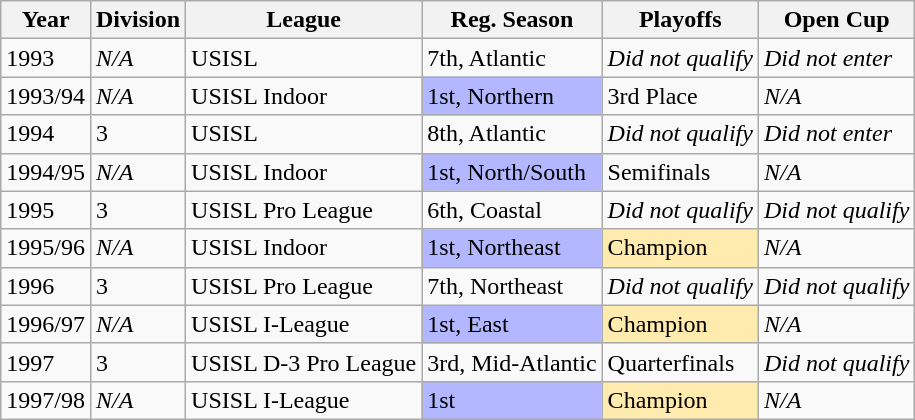<table class="wikitable">
<tr>
<th>Year</th>
<th>Division</th>
<th>League</th>
<th>Reg. Season</th>
<th>Playoffs</th>
<th>Open Cup</th>
</tr>
<tr>
<td>1993</td>
<td><em>N/A</em></td>
<td>USISL</td>
<td>7th, Atlantic</td>
<td><em>Did not qualify</em></td>
<td><em>Did not enter</em></td>
</tr>
<tr>
<td>1993/94</td>
<td><em>N/A</em></td>
<td>USISL Indoor</td>
<td bgcolor="B3B7FF">1st, Northern</td>
<td>3rd Place</td>
<td><em>N/A</em></td>
</tr>
<tr>
<td>1994</td>
<td>3</td>
<td>USISL</td>
<td>8th, Atlantic</td>
<td><em>Did not qualify</em></td>
<td><em>Did not enter</em></td>
</tr>
<tr>
<td>1994/95</td>
<td><em>N/A</em></td>
<td>USISL Indoor</td>
<td bgcolor="B3B7FF">1st, North/South</td>
<td>Semifinals</td>
<td><em>N/A</em></td>
</tr>
<tr>
<td>1995</td>
<td>3</td>
<td>USISL Pro League</td>
<td>6th, Coastal</td>
<td><em>Did not qualify</em></td>
<td><em>Did not qualify</em></td>
</tr>
<tr>
<td>1995/96</td>
<td><em>N/A</em></td>
<td>USISL Indoor</td>
<td bgcolor="B3B7FF">1st, Northeast</td>
<td bgcolor="FFEBAD">Champion</td>
<td><em>N/A</em></td>
</tr>
<tr>
<td>1996</td>
<td>3</td>
<td>USISL Pro League</td>
<td>7th, Northeast</td>
<td><em>Did not qualify</em></td>
<td><em>Did not qualify</em></td>
</tr>
<tr>
<td>1996/97</td>
<td><em>N/A</em></td>
<td>USISL I-League</td>
<td bgcolor="B3B7FF">1st, East</td>
<td bgcolor="FFEBAD">Champion</td>
<td><em>N/A</em></td>
</tr>
<tr>
<td>1997</td>
<td>3</td>
<td>USISL D-3 Pro League</td>
<td>3rd, Mid-Atlantic</td>
<td>Quarterfinals</td>
<td><em>Did not qualify</em></td>
</tr>
<tr>
<td>1997/98</td>
<td><em>N/A</em></td>
<td>USISL I-League</td>
<td bgcolor="B3B7FF">1st</td>
<td bgcolor="FFEBAD">Champion</td>
<td><em>N/A</em></td>
</tr>
</table>
